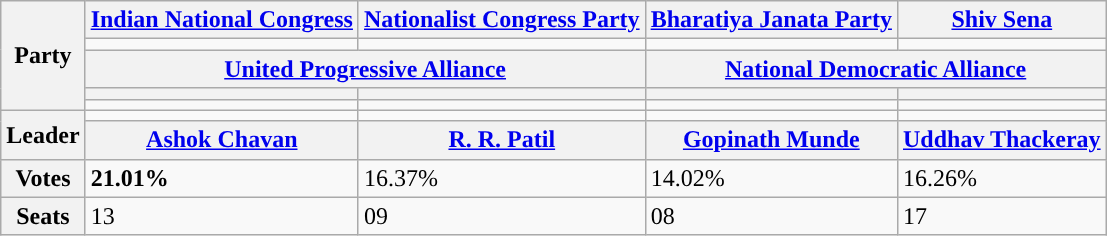<table class="wikitable">
<tr>
<th rowspan="5">Party</th>
<th><a href='#'>Indian National Congress</a></th>
<th><a href='#'>Nationalist Congress Party</a></th>
<th><a href='#'>Bharatiya Janata Party</a></th>
<th><a href='#'>Shiv Sena</a></th>
</tr>
<tr>
<td style="color:inherit;background-color: "></td>
<td style="color:inherit;background-color: "></td>
<td style="color:inherit;background-color: "></td>
<td style="color:inherit;background-color: "></td>
</tr>
<tr>
<th colspan="2"><a href='#'>United Progressive Alliance</a></th>
<th colspan="2"><a href='#'>National Democratic Alliance</a></th>
</tr>
<tr>
<th></th>
<th></th>
<th></th>
<th></th>
</tr>
<tr>
<td></td>
<td></td>
<td></td>
<td></td>
</tr>
<tr>
<th rowspan="2">Leader</th>
<td></td>
<td></td>
<td></td>
<td></td>
</tr>
<tr>
<th><a href='#'>Ashok Chavan</a></th>
<th><a href='#'>R. R. Patil</a></th>
<th><a href='#'>Gopinath Munde</a></th>
<th><a href='#'>Uddhav Thackeray</a></th>
</tr>
<tr>
<th>Votes</th>
<td><strong>21.01%</strong></td>
<td>16.37%</td>
<td>14.02%</td>
<td>16.26%</td>
</tr>
<tr>
<th>Seats</th>
<td> 13</td>
<td> 09</td>
<td> 08</td>
<td> 17</td>
</tr>
</table>
